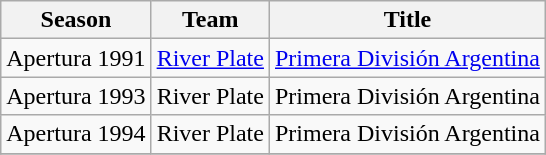<table class="wikitable">
<tr>
<th>Season</th>
<th>Team</th>
<th>Title</th>
</tr>
<tr>
<td>Apertura 1991</td>
<td><a href='#'>River Plate</a></td>
<td><a href='#'>Primera División Argentina</a></td>
</tr>
<tr>
<td>Apertura 1993</td>
<td>River Plate</td>
<td>Primera División Argentina</td>
</tr>
<tr>
<td>Apertura 1994</td>
<td>River Plate</td>
<td>Primera División Argentina</td>
</tr>
<tr>
</tr>
</table>
